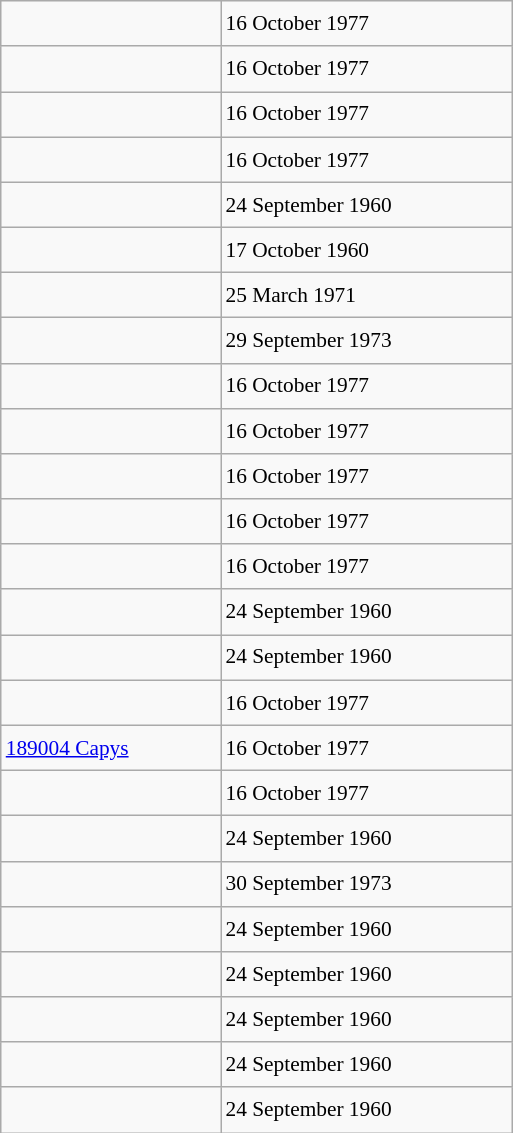<table class="wikitable" style="font-size: 89%; float: left; width: 24em; margin-right: 1em; line-height: 1.65em">
<tr>
<td></td>
<td>16 October 1977</td>
</tr>
<tr>
<td></td>
<td>16 October 1977</td>
</tr>
<tr>
<td></td>
<td>16 October 1977</td>
</tr>
<tr>
<td></td>
<td>16 October 1977</td>
</tr>
<tr>
<td></td>
<td>24 September 1960</td>
</tr>
<tr>
<td></td>
<td>17 October 1960</td>
</tr>
<tr>
<td></td>
<td>25 March 1971</td>
</tr>
<tr>
<td></td>
<td>29 September 1973</td>
</tr>
<tr>
<td></td>
<td>16 October 1977</td>
</tr>
<tr>
<td></td>
<td>16 October 1977</td>
</tr>
<tr>
<td></td>
<td>16 October 1977</td>
</tr>
<tr>
<td></td>
<td>16 October 1977</td>
</tr>
<tr>
<td></td>
<td>16 October 1977</td>
</tr>
<tr>
<td></td>
<td>24 September 1960</td>
</tr>
<tr>
<td></td>
<td>24 September 1960</td>
</tr>
<tr>
<td></td>
<td>16 October 1977</td>
</tr>
<tr>
<td><a href='#'>189004 Capys</a></td>
<td>16 October 1977</td>
</tr>
<tr>
<td></td>
<td>16 October 1977</td>
</tr>
<tr>
<td></td>
<td>24 September 1960</td>
</tr>
<tr>
<td></td>
<td>30 September 1973</td>
</tr>
<tr>
<td></td>
<td>24 September 1960</td>
</tr>
<tr>
<td></td>
<td>24 September 1960</td>
</tr>
<tr>
<td></td>
<td>24 September 1960</td>
</tr>
<tr>
<td></td>
<td>24 September 1960</td>
</tr>
<tr>
<td></td>
<td>24 September 1960</td>
</tr>
</table>
